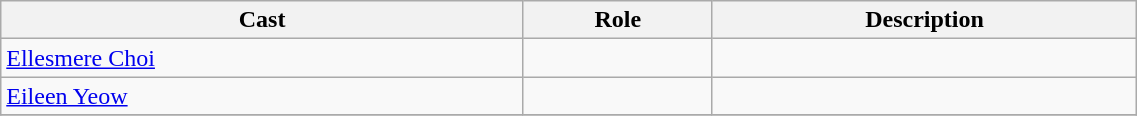<table class="wikitable" width="60%">
<tr>
<th>Cast</th>
<th>Role</th>
<th>Description</th>
</tr>
<tr>
<td><a href='#'>Ellesmere Choi</a></td>
<td></td>
<td></td>
</tr>
<tr>
<td><a href='#'>Eileen Yeow</a></td>
<td></td>
<td></td>
</tr>
<tr>
</tr>
</table>
